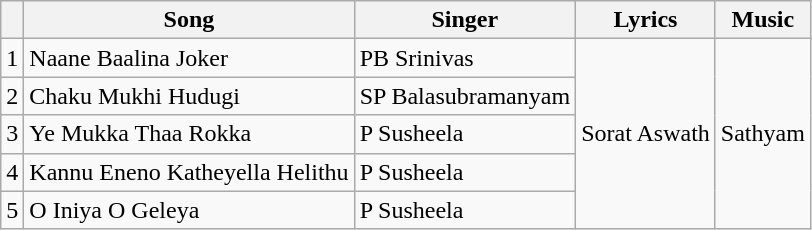<table class="wikitable">
<tr>
<th></th>
<th>Song</th>
<th>Singer</th>
<th>Lyrics</th>
<th>Music</th>
</tr>
<tr>
<td>1</td>
<td>Naane Baalina Joker</td>
<td>PB Srinivas</td>
<td rowspan="5">Sorat Aswath</td>
<td rowspan="5">Sathyam</td>
</tr>
<tr>
<td>2</td>
<td>Chaku Mukhi Hudugi</td>
<td>SP Balasubramanyam</td>
</tr>
<tr>
<td>3</td>
<td>Ye Mukka Thaa Rokka</td>
<td>P Susheela</td>
</tr>
<tr>
<td>4</td>
<td>Kannu Eneno Katheyella Helithu</td>
<td>P Susheela</td>
</tr>
<tr>
<td>5</td>
<td>O Iniya O Geleya</td>
<td>P Susheela</td>
</tr>
</table>
